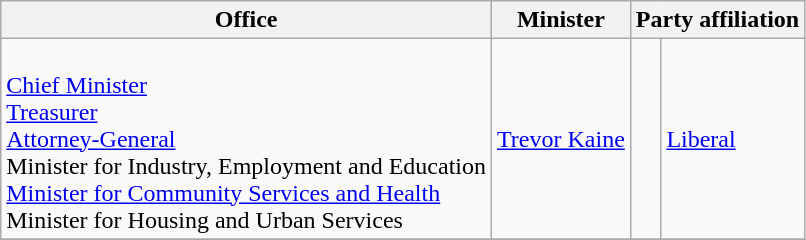<table class="wikitable">
<tr>
<th>Office</th>
<th>Minister</th>
<th colspan=2>Party affiliation</th>
</tr>
<tr>
<td><br><a href='#'>Chief Minister</a><br>
<a href='#'>Treasurer</a><br>
<a href='#'>Attorney-General</a><br>
Minister for Industry, Employment and Education<br>
<a href='#'>Minister for Community Services and Health</a><br>
Minister for Housing and Urban Services</td>
<td><a href='#'>Trevor Kaine</a></td>
<td> </td>
<td><a href='#'>Liberal</a></td>
</tr>
<tr>
</tr>
</table>
